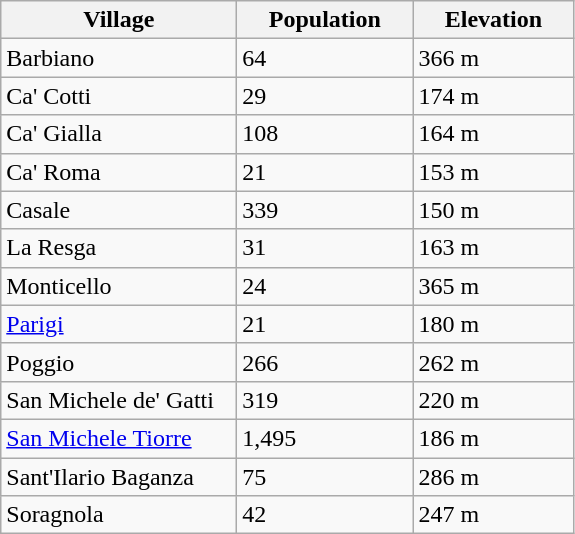<table class="wikitable sortable">
<tr>
<th width="150px">Village</th>
<th width="110px">Population</th>
<th width="100px">Elevation</th>
</tr>
<tr>
<td>Barbiano</td>
<td><div>64</div></td>
<td><div>366 m</div></td>
</tr>
<tr>
<td>Ca' Cotti</td>
<td><div>29</div></td>
<td><div>174 m</div></td>
</tr>
<tr>
<td>Ca' Gialla</td>
<td><div>108</div></td>
<td><div>164 m</div></td>
</tr>
<tr>
<td>Ca' Roma</td>
<td><div>21</div></td>
<td><div>153 m</div></td>
</tr>
<tr>
<td>Casale</td>
<td><div>339</div></td>
<td><div>150 m</div></td>
</tr>
<tr>
<td>La Resga</td>
<td><div>31</div></td>
<td><div>163 m</div></td>
</tr>
<tr>
<td>Monticello</td>
<td><div>24</div></td>
<td><div>365 m</div></td>
</tr>
<tr>
<td><a href='#'>Parigi</a></td>
<td><div>21</div></td>
<td><div>180 m</div></td>
</tr>
<tr>
<td>Poggio</td>
<td><div>266</div></td>
<td><div>262 m</div></td>
</tr>
<tr>
<td>San Michele de' Gatti</td>
<td><div>319</div></td>
<td><div>220 m</div></td>
</tr>
<tr>
<td><a href='#'>San Michele Tiorre</a></td>
<td><div>1,495</div></td>
<td><div>186 m</div></td>
</tr>
<tr>
<td>Sant'Ilario Baganza</td>
<td><div>75</div></td>
<td><div>286 m</div></td>
</tr>
<tr>
<td>Soragnola</td>
<td><div>42</div></td>
<td><div>247 m</div></td>
</tr>
</table>
